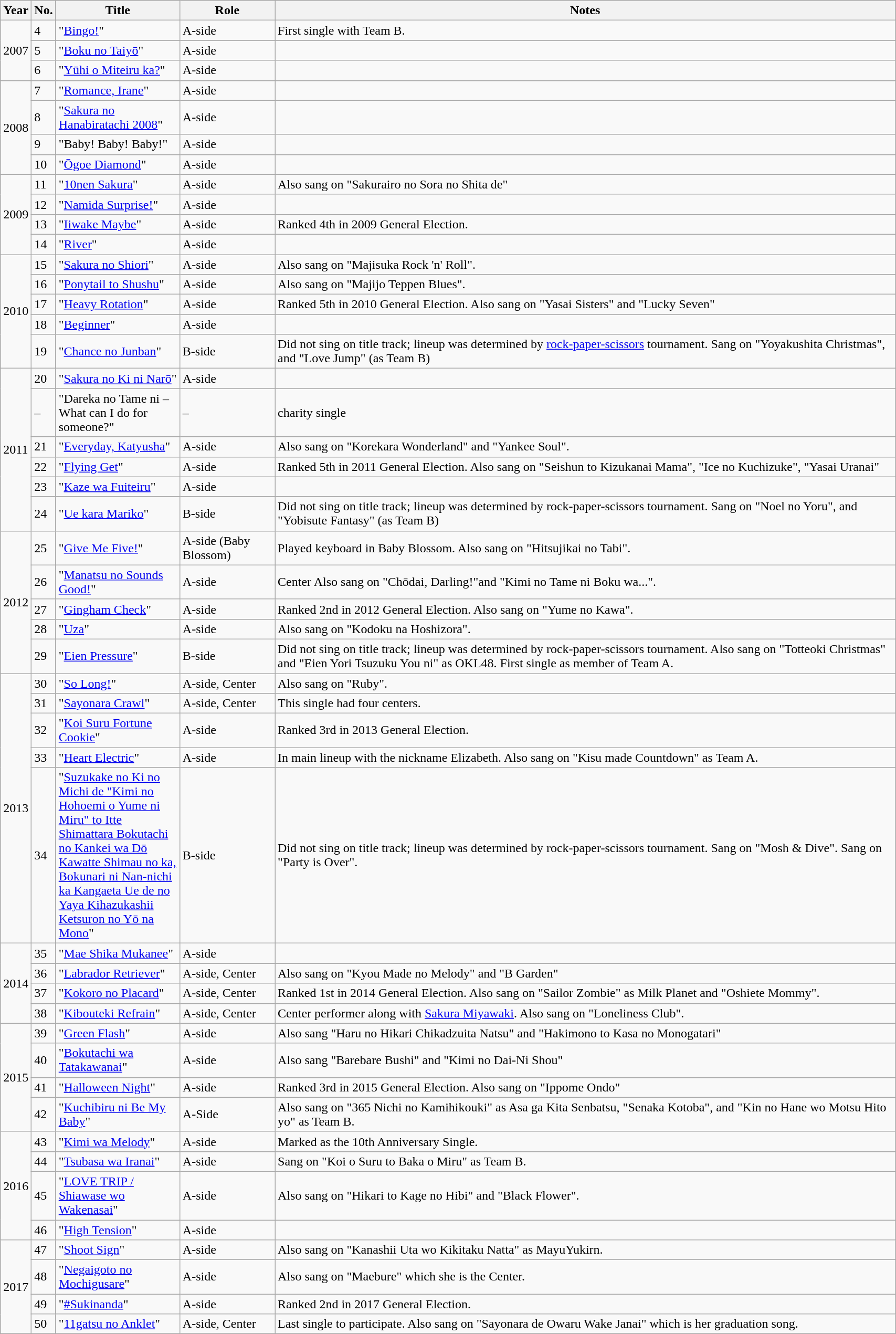<table class="wikitable sortable"  style="width:90%;">
<tr>
<th>Year</th>
<th data-sort-type="number">No. </th>
<th style="width:150px;">Title </th>
<th>Role  </th>
<th class="unsortable">Notes </th>
</tr>
<tr>
<td rowspan="3">2007</td>
<td>4</td>
<td>"<a href='#'>Bingo!</a>"</td>
<td>A-side</td>
<td>First single with Team B.</td>
</tr>
<tr>
<td>5</td>
<td>"<a href='#'>Boku no Taiyō</a>"</td>
<td>A-side</td>
<td></td>
</tr>
<tr>
<td>6</td>
<td>"<a href='#'>Yūhi o Miteiru ka?</a>"</td>
<td>A-side</td>
<td></td>
</tr>
<tr>
<td rowspan="4">2008</td>
<td>7</td>
<td>"<a href='#'>Romance, Irane</a>"</td>
<td>A-side</td>
<td></td>
</tr>
<tr>
<td>8</td>
<td>"<a href='#'>Sakura no Hanabiratachi 2008</a>"</td>
<td>A-side</td>
<td></td>
</tr>
<tr>
<td>9</td>
<td>"Baby! Baby! Baby!"</td>
<td>A-side</td>
<td></td>
</tr>
<tr>
<td>10</td>
<td>"<a href='#'>Ōgoe Diamond</a>"</td>
<td>A-side</td>
<td></td>
</tr>
<tr>
<td rowspan="4">2009</td>
<td>11</td>
<td>"<a href='#'>10nen Sakura</a>"</td>
<td>A-side</td>
<td>Also sang on "Sakurairo no Sora no Shita de"</td>
</tr>
<tr>
<td>12</td>
<td>"<a href='#'>Namida Surprise!</a>"</td>
<td>A-side</td>
<td></td>
</tr>
<tr>
<td>13</td>
<td>"<a href='#'>Iiwake Maybe</a>"</td>
<td>A-side</td>
<td>Ranked 4th in 2009 General Election.</td>
</tr>
<tr>
<td>14</td>
<td>"<a href='#'>River</a>"</td>
<td>A-side</td>
<td></td>
</tr>
<tr>
<td rowspan="5">2010</td>
<td>15</td>
<td>"<a href='#'>Sakura no Shiori</a>"</td>
<td>A-side</td>
<td>Also sang on "Majisuka Rock 'n' Roll".</td>
</tr>
<tr>
<td>16</td>
<td>"<a href='#'>Ponytail to Shushu</a>"</td>
<td>A-side</td>
<td>Also sang on "Majijo Teppen Blues".</td>
</tr>
<tr>
<td>17</td>
<td>"<a href='#'>Heavy Rotation</a>"</td>
<td>A-side</td>
<td>Ranked 5th in 2010 General Election. Also sang on "Yasai Sisters" and "Lucky Seven"</td>
</tr>
<tr>
<td>18</td>
<td>"<a href='#'>Beginner</a>"</td>
<td>A-side</td>
<td></td>
</tr>
<tr>
<td>19</td>
<td>"<a href='#'>Chance no Junban</a>"</td>
<td>B-side</td>
<td>Did not sing on title track; lineup was determined by  <a href='#'>rock-paper-scissors</a> tournament. Sang on "Yoyakushita Christmas", and "Love Jump" (as Team B)</td>
</tr>
<tr>
<td rowspan="6">2011</td>
<td>20</td>
<td>"<a href='#'>Sakura no Ki ni Narō</a>"</td>
<td>A-side</td>
<td></td>
</tr>
<tr>
<td>–</td>
<td>"Dareka no Tame ni – What can I do for someone?"</td>
<td>–</td>
<td>charity single</td>
</tr>
<tr>
<td>21</td>
<td>"<a href='#'>Everyday, Katyusha</a>"</td>
<td>A-side</td>
<td>Also sang on "Korekara Wonderland" and "Yankee Soul".</td>
</tr>
<tr>
<td>22</td>
<td>"<a href='#'>Flying Get</a>"</td>
<td>A-side</td>
<td>Ranked 5th in 2011 General Election. Also sang on "Seishun to Kizukanai Mama", "Ice no Kuchizuke", "Yasai Uranai"</td>
</tr>
<tr>
<td>23</td>
<td>"<a href='#'>Kaze wa Fuiteiru</a>"</td>
<td>A-side</td>
<td></td>
</tr>
<tr>
<td>24</td>
<td>"<a href='#'>Ue kara Mariko</a>"</td>
<td>B-side</td>
<td>Did not sing on title track; lineup was determined by rock-paper-scissors tournament. Sang on "Noel no Yoru", and "Yobisute Fantasy" (as Team B)</td>
</tr>
<tr>
<td rowspan="5">2012</td>
<td>25</td>
<td>"<a href='#'>Give Me Five!</a>"</td>
<td>A-side (Baby Blossom)</td>
<td>Played keyboard in Baby Blossom. Also sang on "Hitsujikai no Tabi".</td>
</tr>
<tr>
<td>26</td>
<td>"<a href='#'>Manatsu no Sounds Good!</a>"</td>
<td>A-side</td>
<td>Center Also sang on "Chōdai, Darling!"and "Kimi no Tame ni Boku wa...".</td>
</tr>
<tr>
<td>27</td>
<td>"<a href='#'>Gingham Check</a>"</td>
<td>A-side</td>
<td>Ranked 2nd in 2012 General Election. Also sang on "Yume no Kawa".</td>
</tr>
<tr>
<td>28</td>
<td>"<a href='#'>Uza</a>"</td>
<td>A-side</td>
<td>Also sang on "Kodoku na Hoshizora".</td>
</tr>
<tr>
<td>29</td>
<td>"<a href='#'>Eien Pressure</a>"</td>
<td>B-side</td>
<td>Did not sing on title track; lineup was determined by rock-paper-scissors tournament. Also sang on "Totteoki Christmas" and "Eien Yori Tsuzuku You ni" as OKL48. First single as member of Team A.</td>
</tr>
<tr>
<td rowspan="5">2013</td>
<td>30</td>
<td>"<a href='#'>So Long!</a>"</td>
<td>A-side, Center</td>
<td>Also sang on "Ruby".</td>
</tr>
<tr>
<td>31</td>
<td>"<a href='#'>Sayonara Crawl</a>"</td>
<td>A-side, Center</td>
<td>This single had four centers.</td>
</tr>
<tr>
<td>32</td>
<td>"<a href='#'>Koi Suru Fortune Cookie</a>"</td>
<td>A-side</td>
<td>Ranked 3rd in 2013 General Election.</td>
</tr>
<tr>
<td>33</td>
<td>"<a href='#'>Heart Electric</a>"</td>
<td>A-side</td>
<td>In main lineup with the nickname Elizabeth. Also sang on "Kisu made Countdown" as Team A.</td>
</tr>
<tr>
<td>34</td>
<td>"<a href='#'>Suzukake no Ki no Michi de "Kimi no Hohoemi o Yume ni Miru" to Itte Shimattara Bokutachi no Kankei wa Dō Kawatte Shimau no ka, Bokunari ni Nan-nichi ka Kangaeta Ue de no Yaya Kihazukashii Ketsuron no Yō na Mono</a>"</td>
<td>B-side</td>
<td>Did not sing on title track; lineup was determined by rock-paper-scissors tournament. Sang on "Mosh & Dive". Sang on "Party is Over".</td>
</tr>
<tr>
<td rowspan="4">2014</td>
<td>35</td>
<td>"<a href='#'>Mae Shika Mukanee</a>"</td>
<td>A-side</td>
<td></td>
</tr>
<tr>
<td>36</td>
<td>"<a href='#'>Labrador Retriever</a>"</td>
<td>A-side, Center</td>
<td>Also sang on "Kyou Made no Melody" and "B Garden"</td>
</tr>
<tr>
<td>37</td>
<td>"<a href='#'>Kokoro no Placard</a>"</td>
<td>A-side, Center</td>
<td>Ranked 1st in 2014 General Election. Also sang on "Sailor Zombie" as Milk Planet and "Oshiete Mommy".</td>
</tr>
<tr>
<td>38</td>
<td>"<a href='#'>Kibouteki Refrain</a>"</td>
<td>A-side, Center</td>
<td>Center performer along with <a href='#'>Sakura Miyawaki</a>. Also sang on "Loneliness Club".</td>
</tr>
<tr>
<td rowspan="4">2015</td>
<td>39</td>
<td>"<a href='#'>Green Flash</a>"</td>
<td>A-side</td>
<td>Also sang "Haru no Hikari Chikadzuita Natsu" and "Hakimono to Kasa no Monogatari"</td>
</tr>
<tr>
<td>40</td>
<td>"<a href='#'>Bokutachi wa Tatakawanai</a>"</td>
<td>A-side</td>
<td>Also sang "Barebare Bushi" and "Kimi no Dai-Ni Shou"</td>
</tr>
<tr>
<td>41</td>
<td>"<a href='#'>Halloween Night</a>"</td>
<td>A-side</td>
<td>Ranked 3rd in 2015 General Election. Also sang on "Ippome Ondo"</td>
</tr>
<tr>
<td>42</td>
<td>"<a href='#'>Kuchibiru ni Be My Baby</a>"</td>
<td>A-Side</td>
<td>Also sang on "365 Nichi no Kamihikouki" as Asa ga Kita Senbatsu, "Senaka Kotoba", and "Kin no Hane wo Motsu Hito yo" as Team B.</td>
</tr>
<tr>
<td rowspan="4">2016</td>
<td>43</td>
<td>"<a href='#'>Kimi wa Melody</a>"</td>
<td>A-side</td>
<td>Marked as the 10th Anniversary Single.</td>
</tr>
<tr>
<td>44</td>
<td>"<a href='#'>Tsubasa wa Iranai</a>"</td>
<td>A-side</td>
<td>Sang on "Koi o Suru to Baka o Miru" as Team B.</td>
</tr>
<tr>
<td>45</td>
<td>"<a href='#'>LOVE TRIP / Shiawase wo Wakenasai</a>"</td>
<td>A-side</td>
<td>Also sang on "Hikari to Kage no Hibi" and "Black Flower".</td>
</tr>
<tr>
<td>46</td>
<td>"<a href='#'>High Tension</a>"</td>
<td>A-side</td>
<td></td>
</tr>
<tr>
<td rowspan="4">2017</td>
<td>47</td>
<td>"<a href='#'>Shoot Sign</a>"</td>
<td>A-side</td>
<td>Also sang on "Kanashii Uta wo Kikitaku Natta" as MayuYukirn.</td>
</tr>
<tr>
<td>48</td>
<td>"<a href='#'>Negaigoto no Mochigusare</a>"</td>
<td>A-side</td>
<td>Also sang on "Maebure" which she is the Center.</td>
</tr>
<tr>
<td>49</td>
<td>"<a href='#'>#Sukinanda</a>"</td>
<td>A-side</td>
<td>Ranked 2nd in 2017 General Election.</td>
</tr>
<tr>
<td>50</td>
<td>"<a href='#'>11gatsu no Anklet</a>"</td>
<td>A-side, Center</td>
<td>Last single to participate. Also sang on "Sayonara de Owaru Wake Janai" which is her graduation song.</td>
</tr>
</table>
